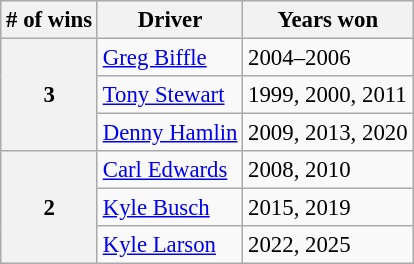<table class="wikitable" style="font-size: 95%;">
<tr>
<th># of wins</th>
<th>Driver</th>
<th>Years won</th>
</tr>
<tr>
<th rowspan="3">3</th>
<td><a href='#'>Greg Biffle</a></td>
<td>2004–2006</td>
</tr>
<tr>
<td><a href='#'>Tony Stewart</a></td>
<td>1999, 2000, 2011</td>
</tr>
<tr>
<td><a href='#'>Denny Hamlin</a></td>
<td>2009, 2013, 2020</td>
</tr>
<tr>
<th rowspan="3">2</th>
<td><a href='#'>Carl Edwards</a></td>
<td>2008, 2010</td>
</tr>
<tr>
<td><a href='#'>Kyle Busch</a></td>
<td>2015, 2019</td>
</tr>
<tr>
<td><a href='#'>Kyle Larson</a></td>
<td>2022, 2025</td>
</tr>
</table>
